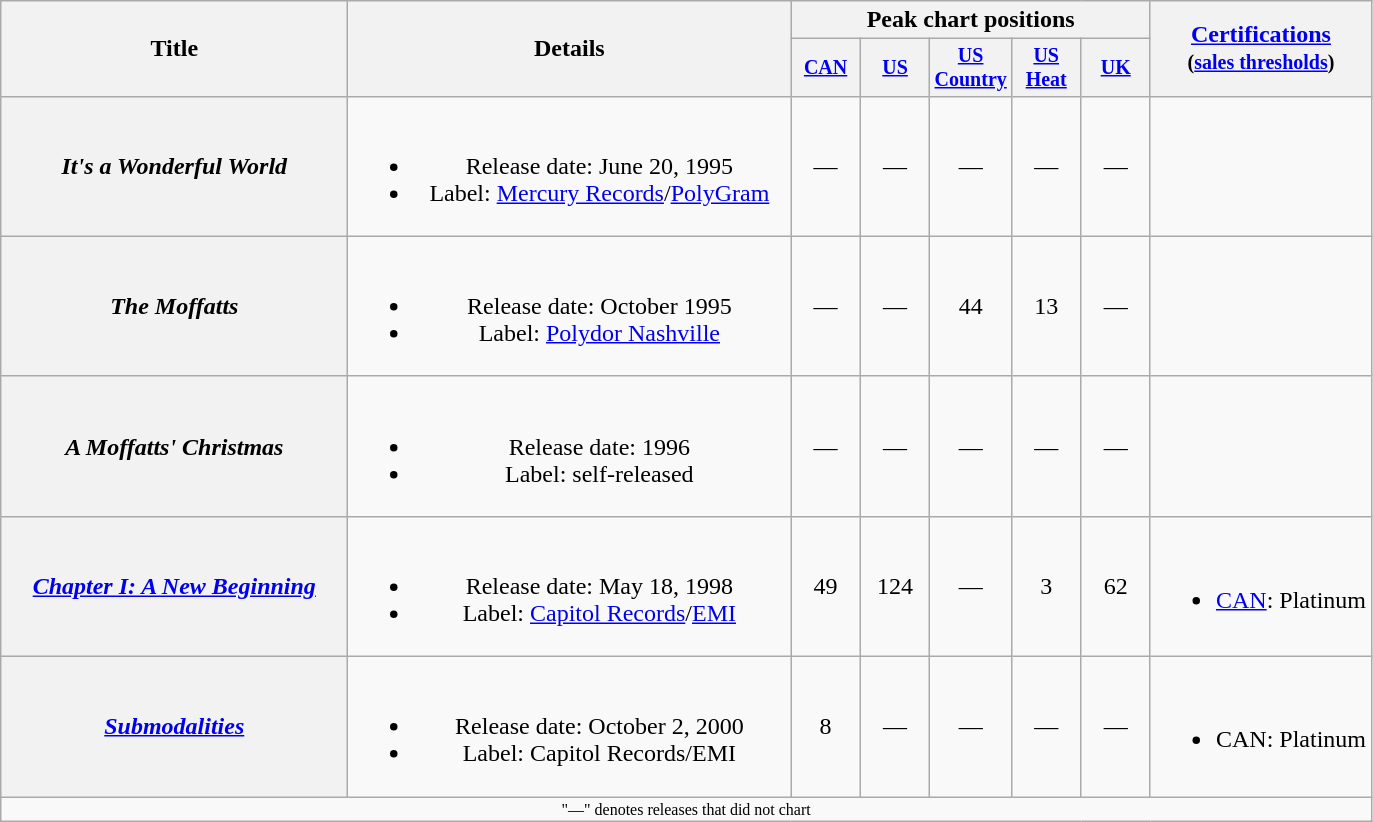<table class="wikitable plainrowheaders" style="text-align:center;">
<tr>
<th rowspan="2" style="width:14em;">Title</th>
<th rowspan="2" style="width:18em;">Details</th>
<th colspan="5">Peak chart positions</th>
<th rowspan="2"><a href='#'>Certifications</a><br><small>(<a href='#'>sales thresholds</a>)</small></th>
</tr>
<tr style="font-size:smaller;">
<th style="width:40px;"><a href='#'>CAN</a><br></th>
<th style="width:40px;"><a href='#'>US</a><br></th>
<th style="width:40px;"><a href='#'>US Country</a><br></th>
<th style="width:40px;"><a href='#'>US Heat</a></th>
<th style="width:40px;"><a href='#'>UK</a><br></th>
</tr>
<tr>
<th scope="row"><em>It's a Wonderful World</em></th>
<td><br><ul><li>Release date: June 20, 1995</li><li>Label: <a href='#'>Mercury Records</a>/<a href='#'>PolyGram</a></li></ul></td>
<td style="text-align:center;">—</td>
<td style="text-align:center;">—</td>
<td style="text-align:center;">—</td>
<td style="text-align:center;">—</td>
<td style="text-align:center;">—</td>
<td align="left"></td>
</tr>
<tr>
<th scope="row"><em>The Moffatts</em></th>
<td><br><ul><li>Release date: October 1995</li><li>Label: <a href='#'>Polydor Nashville</a></li></ul></td>
<td style="text-align:center;">—</td>
<td style="text-align:center;">—</td>
<td style="text-align:center;">44</td>
<td style="text-align:center;">13</td>
<td style="text-align:center;">—</td>
<td align="left"></td>
</tr>
<tr>
<th scope="row"><em>A Moffatts' Christmas</em></th>
<td><br><ul><li>Release date: 1996</li><li>Label: self-released</li></ul></td>
<td style="text-align:center;">—</td>
<td style="text-align:center;">—</td>
<td style="text-align:center;">—</td>
<td style="text-align:center;">—</td>
<td style="text-align:center;">—</td>
<td align="left"></td>
</tr>
<tr>
<th scope="row"><em><a href='#'>Chapter I: A New Beginning</a></em></th>
<td><br><ul><li>Release date: May 18, 1998</li><li>Label: <a href='#'>Capitol Records</a>/<a href='#'>EMI</a></li></ul></td>
<td style="text-align:center;">49</td>
<td style="text-align:center;">124</td>
<td style="text-align:center;">—</td>
<td style="text-align:center;">3</td>
<td style="text-align:center;">62</td>
<td align="left"><br><ul><li><a href='#'>CAN</a>: Platinum</li></ul></td>
</tr>
<tr>
<th scope="row"><em><a href='#'>Submodalities</a></em></th>
<td><br><ul><li>Release date: October 2, 2000</li><li>Label: Capitol Records/EMI</li></ul></td>
<td style="text-align:center;">8</td>
<td style="text-align:center;">—</td>
<td style="text-align:center;">—</td>
<td style="text-align:center;">—</td>
<td style="text-align:center;">—</td>
<td align="left"><br><ul><li>CAN: Platinum</li></ul></td>
</tr>
<tr>
<td colspan="8" style="font-size:8pt">"—" denotes releases that did not chart</td>
</tr>
</table>
